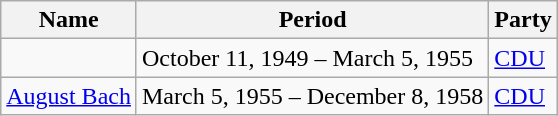<table class="wikitable">
<tr>
<th>Name</th>
<th>Period</th>
<th>Party</th>
</tr>
<tr>
<td></td>
<td>October 11, 1949 – March 5, 1955</td>
<td><a href='#'>CDU</a></td>
</tr>
<tr>
<td><a href='#'>August Bach</a></td>
<td>March 5, 1955 – December 8, 1958</td>
<td><a href='#'>CDU</a></td>
</tr>
</table>
